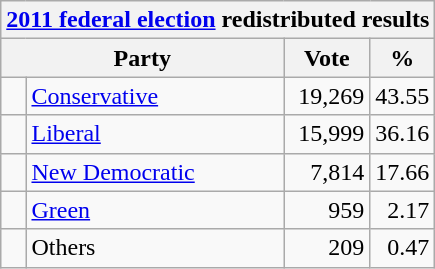<table class="wikitable">
<tr>
<th colspan="4"><a href='#'>2011 federal election</a> redistributed results</th>
</tr>
<tr>
<th bgcolor="#DDDDFF" width="130px" colspan="2">Party</th>
<th bgcolor="#DDDDFF" width="50px">Vote</th>
<th bgcolor="#DDDDFF" width="30px">%</th>
</tr>
<tr>
<td> </td>
<td><a href='#'>Conservative</a></td>
<td align=right>19,269</td>
<td align=right>43.55</td>
</tr>
<tr>
<td> </td>
<td><a href='#'>Liberal</a></td>
<td align=right>15,999</td>
<td align=right>36.16</td>
</tr>
<tr>
<td> </td>
<td><a href='#'>New Democratic</a></td>
<td align=right>7,814</td>
<td align=right>17.66</td>
</tr>
<tr>
<td> </td>
<td><a href='#'>Green</a></td>
<td align=right>959</td>
<td align=right>2.17</td>
</tr>
<tr>
<td> </td>
<td>Others</td>
<td align=right>209</td>
<td align=right>0.47</td>
</tr>
</table>
